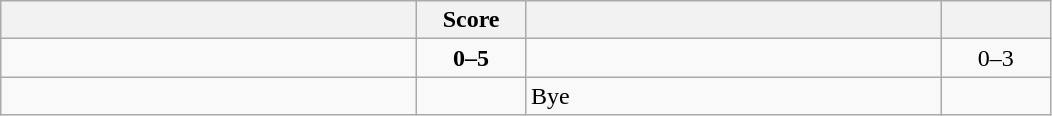<table class="wikitable" style="text-align: center; ">
<tr>
<th align="right" width="270"></th>
<th width="65">Score</th>
<th align="left" width="270"></th>
<th width="65"></th>
</tr>
<tr>
<td align="left"></td>
<td><strong>0–5</strong></td>
<td align="left"><strong></strong></td>
<td>0–3 <strong></strong></td>
</tr>
<tr>
<td align="left"><strong></strong></td>
<td></td>
<td align="left">Bye</td>
<td></td>
</tr>
</table>
